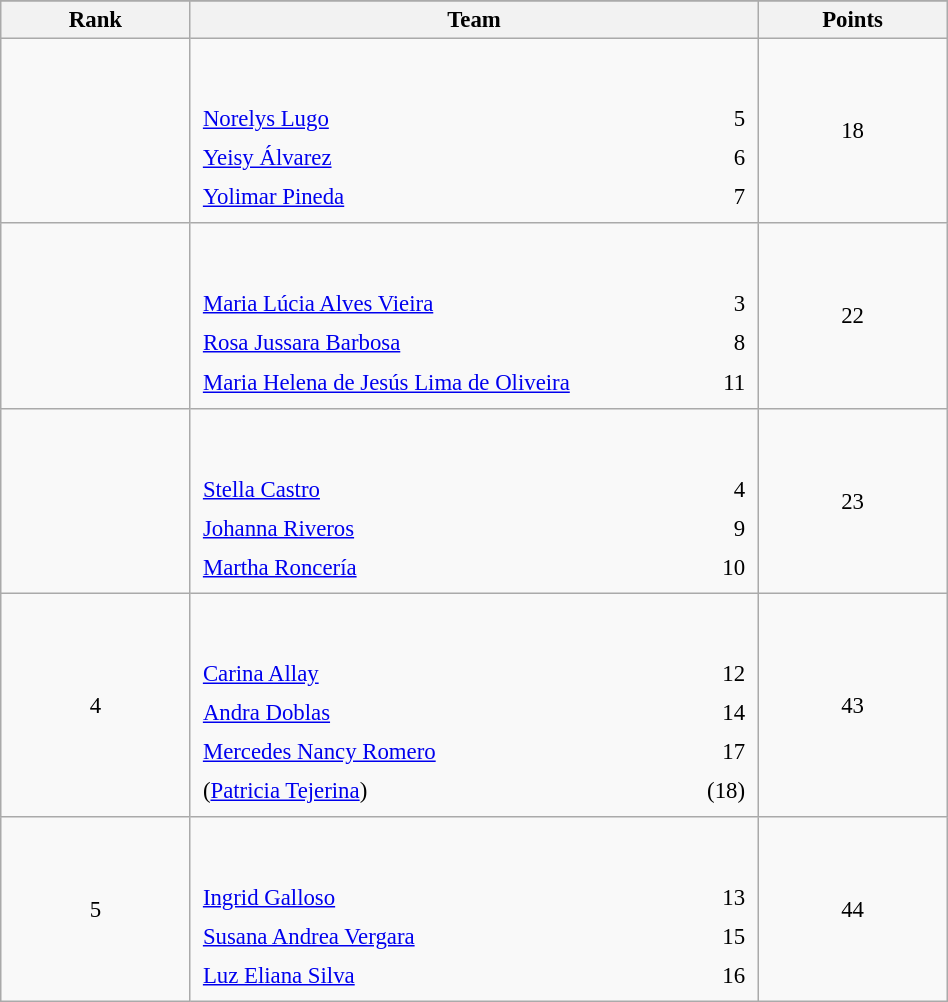<table class="wikitable sortable" style=" text-align:center; font-size:95%;" width="50%">
<tr>
</tr>
<tr>
<th width=10%>Rank</th>
<th width=30%>Team</th>
<th width=10%>Points</th>
</tr>
<tr>
<td align=center></td>
<td align=left> <br><br><table width=100%>
<tr>
<td align=left style="border:0"><a href='#'>Norelys Lugo</a></td>
<td align=right style="border:0">5</td>
</tr>
<tr>
<td align=left style="border:0"><a href='#'>Yeisy Álvarez</a></td>
<td align=right style="border:0">6</td>
</tr>
<tr>
<td align=left style="border:0"><a href='#'>Yolimar Pineda</a></td>
<td align=right style="border:0">7</td>
</tr>
</table>
</td>
<td>18</td>
</tr>
<tr>
<td align=center></td>
<td align=left> <br><br><table width=100%>
<tr>
<td align=left style="border:0"><a href='#'>Maria Lúcia Alves Vieira</a></td>
<td align=right style="border:0">3</td>
</tr>
<tr>
<td align=left style="border:0"><a href='#'>Rosa Jussara Barbosa</a></td>
<td align=right style="border:0">8</td>
</tr>
<tr>
<td align=left style="border:0"><a href='#'>Maria Helena de Jesús Lima de Oliveira</a></td>
<td align=right style="border:0">11</td>
</tr>
</table>
</td>
<td>22</td>
</tr>
<tr>
<td align=center></td>
<td align=left> <br><br><table width=100%>
<tr>
<td align=left style="border:0"><a href='#'>Stella Castro</a></td>
<td align=right style="border:0">4</td>
</tr>
<tr>
<td align=left style="border:0"><a href='#'>Johanna Riveros</a></td>
<td align=right style="border:0">9</td>
</tr>
<tr>
<td align=left style="border:0"><a href='#'>Martha Roncería</a></td>
<td align=right style="border:0">10</td>
</tr>
</table>
</td>
<td>23</td>
</tr>
<tr>
<td align=center>4</td>
<td align=left> <br><br><table width=100%>
<tr>
<td align=left style="border:0"><a href='#'>Carina Allay</a></td>
<td align=right style="border:0">12</td>
</tr>
<tr>
<td align=left style="border:0"><a href='#'>Andra Doblas</a></td>
<td align=right style="border:0">14</td>
</tr>
<tr>
<td align=left style="border:0"><a href='#'>Mercedes Nancy Romero</a></td>
<td align=right style="border:0">17</td>
</tr>
<tr>
<td align=left style="border:0">(<a href='#'>Patricia Tejerina</a>)</td>
<td align=right style="border:0">(18)</td>
</tr>
</table>
</td>
<td>43</td>
</tr>
<tr>
<td align=center>5</td>
<td align=left> <br><br><table width=100%>
<tr>
<td align=left style="border:0"><a href='#'>Ingrid Galloso</a></td>
<td align=right style="border:0">13</td>
</tr>
<tr>
<td align=left style="border:0"><a href='#'>Susana Andrea Vergara</a></td>
<td align=right style="border:0">15</td>
</tr>
<tr>
<td align=left style="border:0"><a href='#'>Luz Eliana Silva</a></td>
<td align=right style="border:0">16</td>
</tr>
</table>
</td>
<td>44</td>
</tr>
</table>
